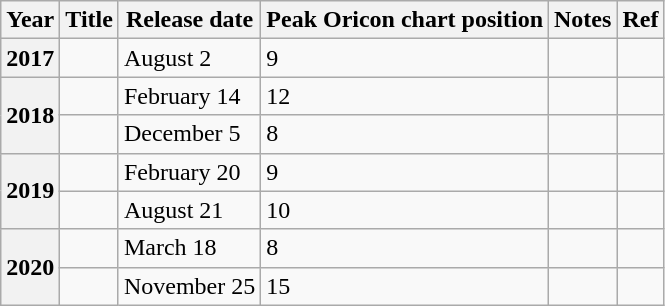<table class="wikitable" text-align: center>
<tr>
<th>Year</th>
<th>Title</th>
<th>Release date</th>
<th>Peak Oricon chart position</th>
<th>Notes</th>
<th>Ref</th>
</tr>
<tr>
<th>2017</th>
<td></td>
<td>August 2</td>
<td>9</td>
<td></td>
<td></td>
</tr>
<tr>
<th rowspan=2>2018</th>
<td></td>
<td>February 14</td>
<td>12</td>
<td></td>
<td></td>
</tr>
<tr>
<td></td>
<td>December 5</td>
<td>8</td>
<td></td>
<td></td>
</tr>
<tr>
<th rowspan=2>2019</th>
<td></td>
<td>February 20</td>
<td>9</td>
<td></td>
<td></td>
</tr>
<tr>
<td></td>
<td>August 21</td>
<td>10</td>
<td></td>
<td></td>
</tr>
<tr>
<th rowspan=2>2020</th>
<td></td>
<td>March 18</td>
<td>8</td>
<td></td>
<td></td>
</tr>
<tr>
<td></td>
<td>November 25</td>
<td>15</td>
<td></td>
<td></td>
</tr>
</table>
